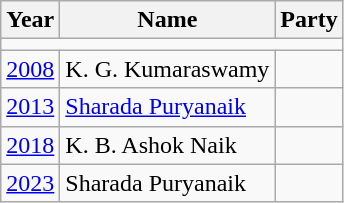<table class="wikitable">
<tr>
<th>Year</th>
<th>Name</th>
<th colspan=2>Party</th>
</tr>
<tr>
<td colspan="4"></td>
</tr>
<tr>
<td><a href='#'>2008</a></td>
<td>K. G. Kumaraswamy</td>
<td></td>
</tr>
<tr>
<td><a href='#'>2013</a></td>
<td><a href='#'>Sharada Puryanaik</a></td>
<td></td>
</tr>
<tr>
<td><a href='#'>2018</a></td>
<td>K. B. Ashok Naik</td>
<td></td>
</tr>
<tr>
<td><a href='#'>2023</a></td>
<td>Sharada Puryanaik</td>
<td></td>
</tr>
</table>
